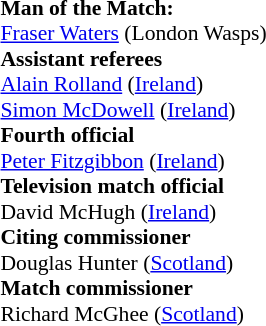<table style="width:100%;font-size:90%">
<tr>
<td><br><strong>Man of the Match:</strong>
<br><a href='#'>Fraser Waters</a> (London Wasps)<br><strong>Assistant referees</strong>
<br><a href='#'>Alain Rolland</a> (<a href='#'>Ireland</a>)
<br><a href='#'>Simon McDowell</a> (<a href='#'>Ireland</a>)
<br><strong>Fourth official</strong>
<br><a href='#'>Peter Fitzgibbon</a> (<a href='#'>Ireland</a>)
<br><strong>Television match official</strong>
<br>David McHugh (<a href='#'>Ireland</a>)
<br><strong>Citing commissioner</strong>
<br>Douglas Hunter (<a href='#'>Scotland</a>)
<br> <strong>Match commissioner</strong>
<br>Richard McGhee (<a href='#'>Scotland</a>)</td>
</tr>
</table>
